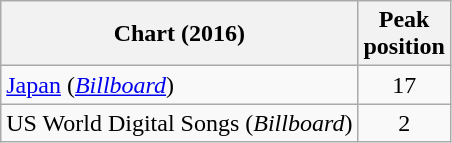<table class="wikitable sortable" border="1">
<tr>
<th>Chart (2016)</th>
<th>Peak<br>position</th>
</tr>
<tr>
<td><a href='#'>Japan</a> (<em><a href='#'>Billboard</a></em>)</td>
<td style="text-align:center;">17</td>
</tr>
<tr>
<td>US World Digital Songs (<em>Billboard</em>)</td>
<td style="text-align:center;">2</td>
</tr>
</table>
